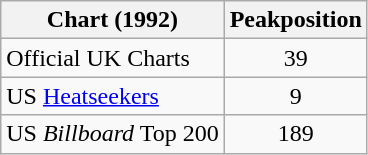<table class="wikitable">
<tr>
<th>Chart (1992)</th>
<th>Peakposition</th>
</tr>
<tr>
<td>Official UK Charts</td>
<td align="center">39</td>
</tr>
<tr>
<td>US <a href='#'>Heatseekers</a></td>
<td align="center">9</td>
</tr>
<tr>
<td>US <em>Billboard</em> Top 200</td>
<td align="center">189</td>
</tr>
</table>
